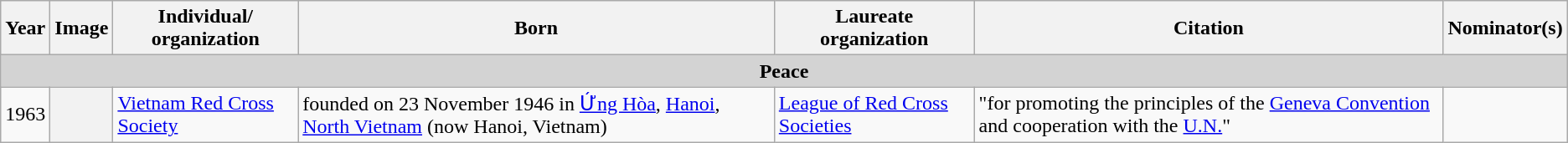<table class="wikitable sortable">
<tr>
<th>Year</th>
<th class="unportable">Image</th>
<th>Individual/<br>organization</th>
<th>Born</th>
<th>Laureate organization</th>
<th>Citation</th>
<th>Nominator(s)</th>
</tr>
<tr>
<td colspan=8 align=center style="background:lightgray;white-space:nowrap"><strong>Peace</strong></td>
</tr>
<tr>
<td style="text-align:center;">1963</td>
<th scope="row"></th>
<td><a href='#'>Vietnam Red Cross Society</a></td>
<td>founded on 23 November 1946 in <a href='#'>Ứng Hòa</a>, <a href='#'>Hanoi</a>, <a href='#'>North Vietnam</a> (now Hanoi, Vietnam)</td>
<td><a href='#'>League of Red Cross Societies</a><br></td>
<td>"for promoting the principles of the <a href='#'>Geneva Convention</a> and cooperation with the <a href='#'>U.N.</a>"</td>
<td></td>
</tr>
</table>
